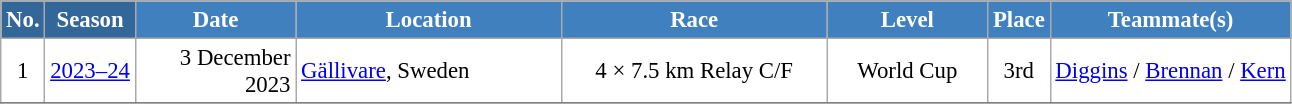<table class="wikitable sortable" style="font-size:95%; text-align:center; border:grey solid 1px; border-collapse:collapse; background:#ffffff;">
<tr style="background:#efefef;">
<th style="background-color:#369; color:white;">No.</th>
<th style="background-color:#369; color:white;">Season</th>
<th style="background-color:#4180be; color:white; width:100px;">Date</th>
<th style="background-color:#4180be; color:white; width:170px;">Location</th>
<th style="background-color:#4180be; color:white; width:170px;">Race</th>
<th style="background-color:#4180be; color:white; width:100px;">Level</th>
<th style="background-color:#4180be; color:white;">Place</th>
<th style="background-color:#4180be; color:white;">Teammate(s)</th>
</tr>
<tr>
<td align=center>1</td>
<td rowspan=1 align=center><a href='#'>2023–24</a></td>
<td align=right>3 December 2023</td>
<td align=left> <a href='#'>Gällivare</a>, Sweden</td>
<td>4 × 7.5 km Relay C/F</td>
<td>World Cup</td>
<td>3rd</td>
<td><a href='#'>Diggins</a> / <a href='#'>Brennan</a> / <a href='#'>Kern</a></td>
</tr>
<tr>
</tr>
</table>
